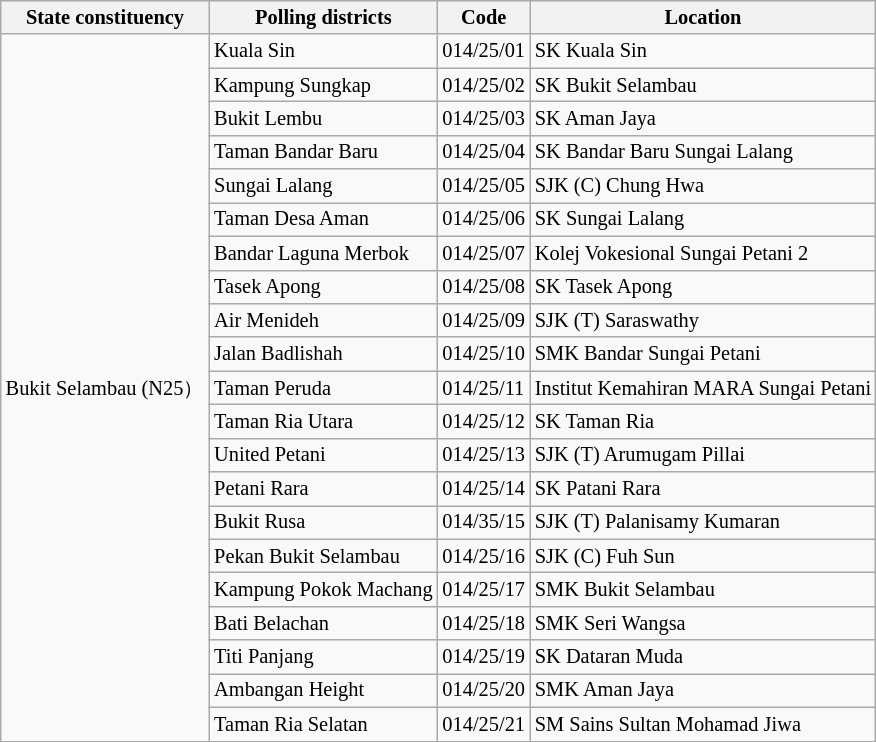<table class="wikitable sortable mw-collapsible" style="white-space:nowrap;font-size:85%">
<tr>
<th>State constituency</th>
<th>Polling districts</th>
<th>Code</th>
<th>Location</th>
</tr>
<tr>
<td rowspan="21">Bukit Selambau (N25）</td>
<td>Kuala Sin</td>
<td>014/25/01</td>
<td>SK Kuala Sin</td>
</tr>
<tr>
<td>Kampung Sungkap</td>
<td>014/25/02</td>
<td>SK Bukit Selambau</td>
</tr>
<tr>
<td>Bukit Lembu</td>
<td>014/25/03</td>
<td>SK Aman Jaya</td>
</tr>
<tr>
<td>Taman Bandar Baru</td>
<td>014/25/04</td>
<td>SK Bandar Baru Sungai Lalang</td>
</tr>
<tr>
<td>Sungai Lalang</td>
<td>014/25/05</td>
<td>SJK (C) Chung Hwa</td>
</tr>
<tr>
<td>Taman Desa Aman</td>
<td>014/25/06</td>
<td>SK Sungai Lalang</td>
</tr>
<tr>
<td>Bandar Laguna Merbok</td>
<td>014/25/07</td>
<td>Kolej Vokesional Sungai Petani 2</td>
</tr>
<tr>
<td>Tasek Apong</td>
<td>014/25/08</td>
<td>SK Tasek Apong</td>
</tr>
<tr>
<td>Air Menideh</td>
<td>014/25/09</td>
<td>SJK (T) Saraswathy</td>
</tr>
<tr>
<td>Jalan Badlishah</td>
<td>014/25/10</td>
<td>SMK Bandar Sungai Petani</td>
</tr>
<tr>
<td>Taman Peruda</td>
<td>014/25/11</td>
<td>Institut Kemahiran MARA Sungai Petani</td>
</tr>
<tr>
<td>Taman Ria Utara</td>
<td>014/25/12</td>
<td>SK Taman Ria</td>
</tr>
<tr>
<td>United Petani</td>
<td>014/25/13</td>
<td>SJK (T) Arumugam Pillai</td>
</tr>
<tr>
<td>Petani Rara</td>
<td>014/25/14</td>
<td>SK Patani Rara</td>
</tr>
<tr>
<td>Bukit Rusa</td>
<td>014/35/15</td>
<td>SJK (T) Palanisamy Kumaran</td>
</tr>
<tr>
<td>Pekan Bukit Selambau</td>
<td>014/25/16</td>
<td>SJK (C) Fuh Sun</td>
</tr>
<tr>
<td>Kampung Pokok Machang</td>
<td>014/25/17</td>
<td>SMK Bukit Selambau</td>
</tr>
<tr>
<td>Bati Belachan</td>
<td>014/25/18</td>
<td>SMK Seri Wangsa</td>
</tr>
<tr>
<td>Titi Panjang</td>
<td>014/25/19</td>
<td>SK Dataran Muda</td>
</tr>
<tr>
<td>Ambangan Height</td>
<td>014/25/20</td>
<td>SMK Aman Jaya</td>
</tr>
<tr>
<td>Taman Ria Selatan</td>
<td>014/25/21</td>
<td>SM Sains Sultan Mohamad Jiwa</td>
</tr>
</table>
